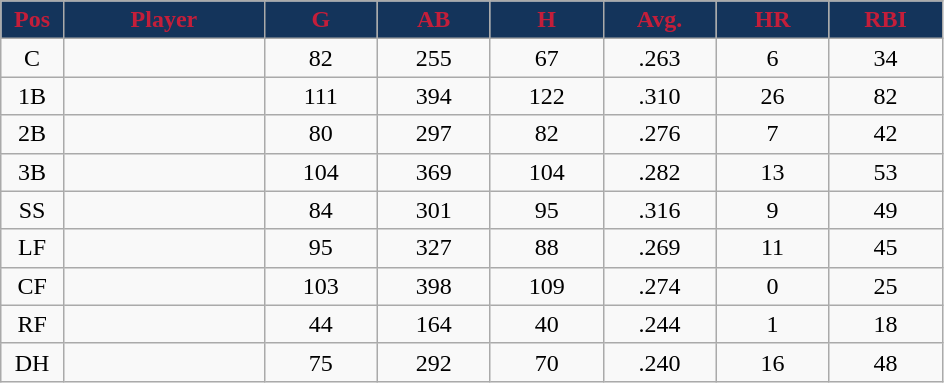<table class="wikitable sortable">
<tr>
<th style="background:#14345B;color:#C41E3A;" width="5%">Pos</th>
<th style="background:#14345B;color:#C41E3A;" width="16%">Player</th>
<th style="background:#14345B;color:#C41E3A;" width="9%">G</th>
<th style="background:#14345B;color:#C41E3A;" width="9%">AB</th>
<th style="background:#14345B;color:#C41E3A;" width="9%">H</th>
<th style="background:#14345B;color:#C41E3A;" width="9%">Avg.</th>
<th style="background:#14345B;color:#C41E3A;" width="9%">HR</th>
<th style="background:#14345B;color:#C41E3A;" width="9%">RBI</th>
</tr>
<tr align="center">
<td>C</td>
<td></td>
<td>82</td>
<td>255</td>
<td>67</td>
<td>.263</td>
<td>6</td>
<td>34</td>
</tr>
<tr align="center">
<td>1B</td>
<td></td>
<td>111</td>
<td>394</td>
<td>122</td>
<td>.310</td>
<td>26</td>
<td>82</td>
</tr>
<tr align="center">
<td>2B</td>
<td></td>
<td>80</td>
<td>297</td>
<td>82</td>
<td>.276</td>
<td>7</td>
<td>42</td>
</tr>
<tr align="center">
<td>3B</td>
<td></td>
<td>104</td>
<td>369</td>
<td>104</td>
<td>.282</td>
<td>13</td>
<td>53</td>
</tr>
<tr align="center">
<td>SS</td>
<td></td>
<td>84</td>
<td>301</td>
<td>95</td>
<td>.316</td>
<td>9</td>
<td>49</td>
</tr>
<tr align="center">
<td>LF</td>
<td></td>
<td>95</td>
<td>327</td>
<td>88</td>
<td>.269</td>
<td>11</td>
<td>45</td>
</tr>
<tr align="center">
<td>CF</td>
<td></td>
<td>103</td>
<td>398</td>
<td>109</td>
<td>.274</td>
<td>0</td>
<td>25</td>
</tr>
<tr align="center">
<td>RF</td>
<td></td>
<td>44</td>
<td>164</td>
<td>40</td>
<td>.244</td>
<td>1</td>
<td>18</td>
</tr>
<tr align="center">
<td>DH</td>
<td></td>
<td>75</td>
<td>292</td>
<td>70</td>
<td>.240</td>
<td>16</td>
<td>48</td>
</tr>
</table>
